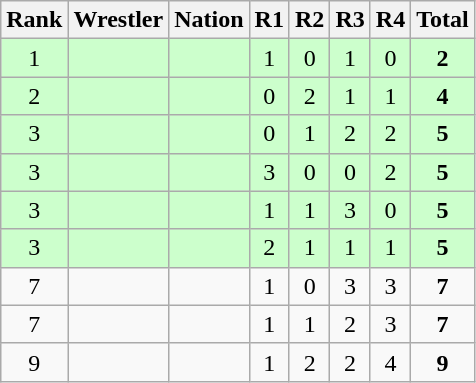<table class="wikitable sortable" style="text-align:center;">
<tr>
<th>Rank</th>
<th>Wrestler</th>
<th>Nation</th>
<th>R1</th>
<th>R2</th>
<th>R3</th>
<th>R4</th>
<th>Total</th>
</tr>
<tr style="background:#cfc;">
<td>1</td>
<td align=left></td>
<td align=left></td>
<td>1</td>
<td>0</td>
<td>1</td>
<td>0</td>
<td><strong>2</strong></td>
</tr>
<tr style="background:#cfc;">
<td>2</td>
<td align=left></td>
<td align=left></td>
<td>0</td>
<td>2</td>
<td>1</td>
<td>1</td>
<td><strong>4</strong></td>
</tr>
<tr style="background:#cfc;">
<td>3</td>
<td align=left></td>
<td align=left></td>
<td>0</td>
<td>1</td>
<td>2</td>
<td>2</td>
<td><strong>5</strong></td>
</tr>
<tr style="background:#cfc;">
<td>3</td>
<td align=left></td>
<td align=left></td>
<td>3</td>
<td>0</td>
<td>0</td>
<td>2</td>
<td><strong>5</strong></td>
</tr>
<tr style="background:#cfc;">
<td>3</td>
<td align=left></td>
<td align=left></td>
<td>1</td>
<td>1</td>
<td>3</td>
<td>0</td>
<td><strong>5</strong></td>
</tr>
<tr style="background:#cfc;">
<td>3</td>
<td align=left></td>
<td align=left></td>
<td>2</td>
<td>1</td>
<td>1</td>
<td>1</td>
<td><strong>5</strong></td>
</tr>
<tr>
<td>7</td>
<td align=left></td>
<td align=left></td>
<td>1</td>
<td>0</td>
<td>3</td>
<td>3</td>
<td><strong>7</strong></td>
</tr>
<tr>
<td>7</td>
<td align=left></td>
<td align=left></td>
<td>1</td>
<td>1</td>
<td>2</td>
<td>3</td>
<td><strong>7</strong></td>
</tr>
<tr>
<td>9</td>
<td align=left></td>
<td align=left></td>
<td>1</td>
<td>2</td>
<td>2</td>
<td>4</td>
<td><strong>9</strong></td>
</tr>
</table>
